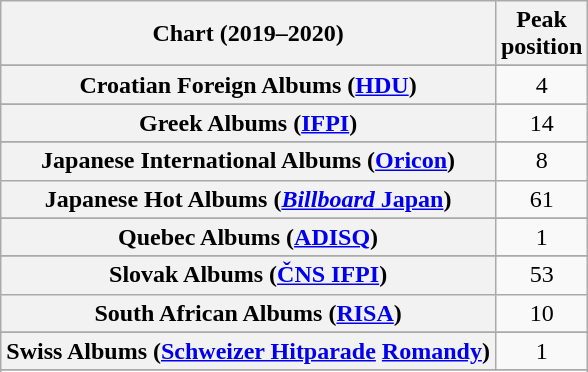<table class="wikitable sortable plainrowheaders" style="text-align:center">
<tr>
<th scope="col">Chart (2019–2020)</th>
<th scope="col">Peak<br>position</th>
</tr>
<tr>
</tr>
<tr>
</tr>
<tr>
</tr>
<tr>
</tr>
<tr>
</tr>
<tr>
</tr>
<tr>
<th scope="row">Croatian Foreign Albums (<a href='#'>HDU</a>)</th>
<td>4</td>
</tr>
<tr>
</tr>
<tr>
</tr>
<tr>
</tr>
<tr>
</tr>
<tr>
</tr>
<tr>
<th scope="row">Greek Albums (<a href='#'>IFPI</a>)</th>
<td>14</td>
</tr>
<tr>
</tr>
<tr>
</tr>
<tr>
</tr>
<tr>
</tr>
<tr>
<th scope="row">Japanese International Albums (<a href='#'>Oricon</a>)</th>
<td>8</td>
</tr>
<tr>
<th scope="row">Japanese Hot Albums (<a href='#'><em>Billboard</em> Japan</a>)</th>
<td>61</td>
</tr>
<tr>
</tr>
<tr>
</tr>
<tr>
</tr>
<tr>
</tr>
<tr>
<th scope="row">Quebec Albums (<a href='#'>ADISQ</a>)</th>
<td>1</td>
</tr>
<tr>
</tr>
<tr>
<th scope="row">Slovak Albums (<a href='#'>ČNS IFPI</a>)</th>
<td>53</td>
</tr>
<tr>
<th scope="row">South African Albums (<a href='#'>RISA</a>)</th>
<td>10</td>
</tr>
<tr>
</tr>
<tr>
</tr>
<tr>
</tr>
<tr>
<th scope="row">Swiss Albums (<a href='#'>Schweizer Hitparade</a> <a href='#'>Romandy</a>)</th>
<td>1</td>
</tr>
<tr>
</tr>
<tr>
</tr>
</table>
